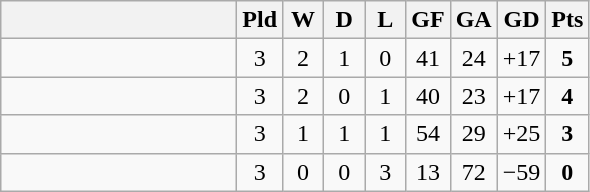<table class="wikitable" style="text-align:center;">
<tr>
<th width=150></th>
<th width=20>Pld</th>
<th width=20>W</th>
<th width=20>D</th>
<th width=20>L</th>
<th width=20>GF</th>
<th width=20>GA</th>
<th width=20>GD</th>
<th width=20>Pts</th>
</tr>
<tr>
<td align="left"></td>
<td>3</td>
<td>2</td>
<td>1</td>
<td>0</td>
<td>41</td>
<td>24</td>
<td>+17</td>
<td><strong>5</strong></td>
</tr>
<tr>
<td align="left"></td>
<td>3</td>
<td>2</td>
<td>0</td>
<td>1</td>
<td>40</td>
<td>23</td>
<td>+17</td>
<td><strong>4</strong></td>
</tr>
<tr>
<td align="left"></td>
<td>3</td>
<td>1</td>
<td>1</td>
<td>1</td>
<td>54</td>
<td>29</td>
<td>+25</td>
<td><strong>3</strong></td>
</tr>
<tr>
<td align="left"></td>
<td>3</td>
<td>0</td>
<td>0</td>
<td>3</td>
<td>13</td>
<td>72</td>
<td>−59</td>
<td><strong>0</strong></td>
</tr>
</table>
